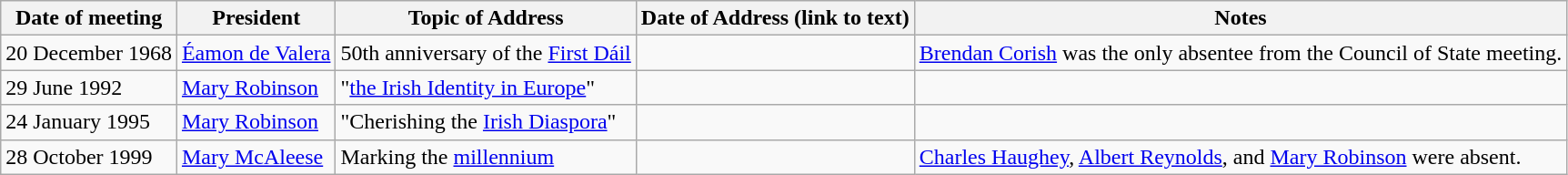<table class="wikitable sortable">
<tr>
<th>Date of meeting</th>
<th>President</th>
<th>Topic of Address</th>
<th>Date of Address (link to text)</th>
<th>Notes</th>
</tr>
<tr>
<td>20 December 1968</td>
<td><a href='#'>Éamon de Valera</a></td>
<td>50th anniversary of the <a href='#'>First Dáil</a></td>
<td></td>
<td><a href='#'>Brendan Corish</a> was the only absentee from the Council of State meeting.</td>
</tr>
<tr>
<td>29 June 1992</td>
<td><a href='#'>Mary Robinson</a></td>
<td>"<a href='#'>the Irish Identity in Europe</a>"</td>
<td></td>
<td></td>
</tr>
<tr>
<td>24 January 1995</td>
<td><a href='#'>Mary Robinson</a></td>
<td>"Cherishing the <a href='#'>Irish Diaspora</a>"</td>
<td></td>
<td></td>
</tr>
<tr>
<td>28 October 1999</td>
<td><a href='#'>Mary McAleese</a></td>
<td>Marking the <a href='#'>millennium</a></td>
<td></td>
<td><a href='#'>Charles Haughey</a>, <a href='#'>Albert Reynolds</a>, and <a href='#'>Mary Robinson</a> were absent.</td>
</tr>
</table>
